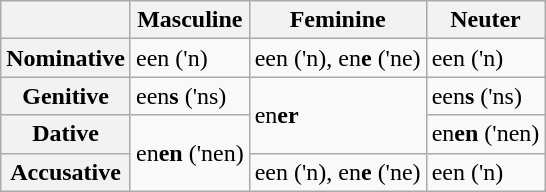<table class="wikitable">
<tr>
<th></th>
<th>Masculine</th>
<th>Feminine</th>
<th>Neuter</th>
</tr>
<tr>
<th>Nominative</th>
<td>een ('n)</td>
<td>een ('n), en<strong>e</strong> ('ne)</td>
<td>een ('n)</td>
</tr>
<tr>
<th>Genitive</th>
<td>een<strong>s</strong> ('ns)</td>
<td rowspan="2">en<strong>er</strong></td>
<td>een<strong>s</strong> ('ns)</td>
</tr>
<tr>
<th>Dative</th>
<td rowspan="2">en<strong>en</strong> ('nen)</td>
<td>en<strong>en</strong> ('nen)</td>
</tr>
<tr>
<th>Accusative</th>
<td>een ('n), en<strong>e</strong> ('ne)</td>
<td>een ('n)</td>
</tr>
</table>
